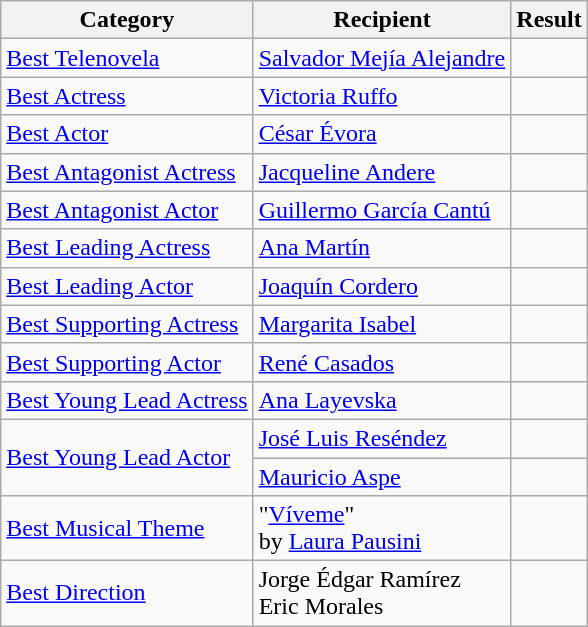<table class="wikitable">
<tr>
<th>Category</th>
<th>Recipient</th>
<th>Result</th>
</tr>
<tr>
<td><a href='#'>Best Telenovela</a></td>
<td><a href='#'>Salvador Mejía Alejandre</a></td>
<td></td>
</tr>
<tr>
<td><a href='#'>Best Actress</a></td>
<td><a href='#'>Victoria Ruffo</a></td>
<td></td>
</tr>
<tr>
<td><a href='#'>Best Actor</a></td>
<td><a href='#'>César Évora</a></td>
<td></td>
</tr>
<tr>
<td><a href='#'>Best Antagonist Actress</a></td>
<td><a href='#'>Jacqueline Andere</a></td>
<td></td>
</tr>
<tr>
<td><a href='#'>Best Antagonist Actor</a></td>
<td><a href='#'>Guillermo García Cantú</a></td>
<td></td>
</tr>
<tr>
<td><a href='#'>Best Leading Actress</a></td>
<td><a href='#'>Ana Martín</a></td>
<td></td>
</tr>
<tr>
<td><a href='#'>Best Leading Actor</a></td>
<td><a href='#'>Joaquín Cordero</a></td>
<td></td>
</tr>
<tr>
<td><a href='#'>Best Supporting Actress</a></td>
<td><a href='#'>Margarita Isabel</a></td>
<td></td>
</tr>
<tr>
<td><a href='#'>Best Supporting Actor</a></td>
<td><a href='#'>René Casados</a></td>
<td></td>
</tr>
<tr>
<td><a href='#'>Best Young Lead Actress</a></td>
<td><a href='#'>Ana Layevska</a></td>
<td></td>
</tr>
<tr>
<td rowspan=2><a href='#'>Best Young Lead Actor</a></td>
<td><a href='#'>José Luis Reséndez</a></td>
<td></td>
</tr>
<tr>
<td><a href='#'>Mauricio Aspe</a></td>
<td></td>
</tr>
<tr>
<td><a href='#'>Best Musical Theme</a></td>
<td>"<a href='#'>Víveme</a>" <br> by <a href='#'>Laura Pausini</a></td>
<td></td>
</tr>
<tr>
<td><a href='#'>Best Direction</a></td>
<td>Jorge Édgar Ramírez <br> Eric Morales</td>
<td></td>
</tr>
</table>
